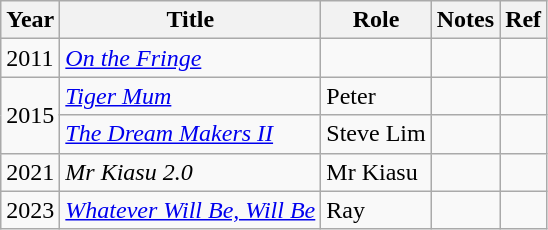<table class="wikitable sortable">
<tr>
<th>Year</th>
<th>Title</th>
<th>Role</th>
<th class="unsortable">Notes</th>
<th class="unsortable">Ref</th>
</tr>
<tr>
<td>2011</td>
<td><em><a href='#'>On the Fringe</a></em></td>
<td></td>
<td></td>
<td></td>
</tr>
<tr>
<td rowspan=2>2015</td>
<td><em><a href='#'>Tiger Mum</a></em></td>
<td>Peter</td>
<td></td>
<td></td>
</tr>
<tr>
<td><em><a href='#'>The Dream Makers II</a></em></td>
<td>Steve Lim</td>
<td></td>
<td></td>
</tr>
<tr>
<td>2021</td>
<td><em>Mr Kiasu 2.0</em></td>
<td>Mr Kiasu</td>
<td></td>
<td></td>
</tr>
<tr>
<td>2023</td>
<td><em><a href='#'>Whatever Will Be, Will Be</a></em></td>
<td>Ray</td>
<td></td>
<td></td>
</tr>
</table>
